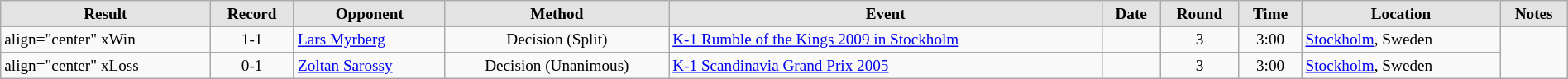<table class="wikitable sortable" border="1" style="font-size:80%; text-align:left; width:100%;">
<tr>
<th style="border-style:none none solid solid; background:#e3e3e3;">Result</th>
<th style="border-style:none none solid solid; background:#e3e3e3;"><strong>Record</strong></th>
<th style="border-style:none none solid solid; background:#e3e3e3;"><strong>Opponent</strong></th>
<th style="border-style:none none solid solid; background:#e3e3e3;"><strong>Method</strong></th>
<th style="border-style:none none solid solid; background:#e3e3e3;"><strong>Event</strong></th>
<th style="border-style:none none solid solid; background:#e3e3e3;"><strong>Date</strong></th>
<th style="border-style:none none solid solid; background:#e3e3e3;"><strong>Round</strong></th>
<th style="border-style:none none solid solid; background:#e3e3e3;"><strong>Time</strong></th>
<th style="border-style:none none solid solid; background:#e3e3e3;"><strong>Location</strong></th>
<th style="border-style:none none solid solid; background:#e3e3e3;"><strong>Notes</strong></th>
</tr>
<tr>
<td>align="center" <span>x</span>Win</td>
<td align="center">1-1</td>
<td> <a href='#'>Lars Myrberg</a></td>
<td align="center">Decision (Split)</td>
<td><a href='#'>K-1 Rumble of the Kings 2009 in Stockholm</a></td>
<td align="center"></td>
<td align="center">3</td>
<td align="center">3:00</td>
<td> <a href='#'>Stockholm</a>, Sweden</td>
</tr>
<tr>
<td>align="center" <span>x</span>Loss</td>
<td align="center">0-1</td>
<td> <a href='#'>Zoltan Sarossy</a></td>
<td align="center">Decision (Unanimous)</td>
<td><a href='#'>K-1 Scandinavia Grand Prix 2005</a></td>
<td align="center"></td>
<td align="center">3</td>
<td align="center">3:00</td>
<td> <a href='#'>Stockholm</a>, Sweden</td>
</tr>
</table>
